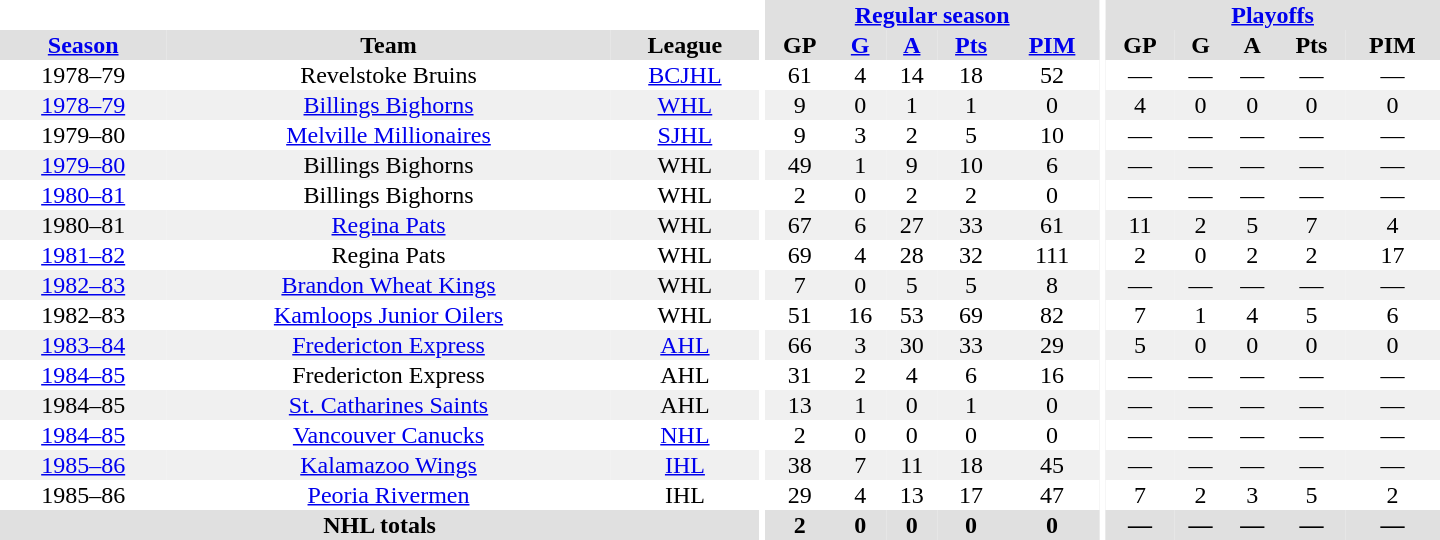<table border="0" cellpadding="1" cellspacing="0" style="text-align:center; width:60em">
<tr bgcolor="#e0e0e0">
<th colspan="3" bgcolor="#ffffff"></th>
<th rowspan="100" bgcolor="#ffffff"></th>
<th colspan="5"><a href='#'>Regular season</a></th>
<th rowspan="100" bgcolor="#ffffff"></th>
<th colspan="5"><a href='#'>Playoffs</a></th>
</tr>
<tr bgcolor="#e0e0e0">
<th><a href='#'>Season</a></th>
<th>Team</th>
<th>League</th>
<th>GP</th>
<th><a href='#'>G</a></th>
<th><a href='#'>A</a></th>
<th><a href='#'>Pts</a></th>
<th><a href='#'>PIM</a></th>
<th>GP</th>
<th>G</th>
<th>A</th>
<th>Pts</th>
<th>PIM</th>
</tr>
<tr>
<td>1978–79</td>
<td>Revelstoke Bruins</td>
<td><a href='#'>BCJHL</a></td>
<td>61</td>
<td>4</td>
<td>14</td>
<td>18</td>
<td>52</td>
<td>—</td>
<td>—</td>
<td>—</td>
<td>—</td>
<td>—</td>
</tr>
<tr bgcolor="#f0f0f0">
<td><a href='#'>1978–79</a></td>
<td><a href='#'>Billings Bighorns</a></td>
<td><a href='#'>WHL</a></td>
<td>9</td>
<td>0</td>
<td>1</td>
<td>1</td>
<td>0</td>
<td>4</td>
<td>0</td>
<td>0</td>
<td>0</td>
<td>0</td>
</tr>
<tr>
<td>1979–80</td>
<td><a href='#'>Melville Millionaires</a></td>
<td><a href='#'>SJHL</a></td>
<td>9</td>
<td>3</td>
<td>2</td>
<td>5</td>
<td>10</td>
<td>—</td>
<td>—</td>
<td>—</td>
<td>—</td>
<td>—</td>
</tr>
<tr bgcolor="#f0f0f0">
<td><a href='#'>1979–80</a></td>
<td>Billings Bighorns</td>
<td>WHL</td>
<td>49</td>
<td>1</td>
<td>9</td>
<td>10</td>
<td>6</td>
<td>—</td>
<td>—</td>
<td>—</td>
<td>—</td>
<td>—</td>
</tr>
<tr>
<td><a href='#'>1980–81</a></td>
<td>Billings Bighorns</td>
<td>WHL</td>
<td>2</td>
<td>0</td>
<td>2</td>
<td>2</td>
<td>0</td>
<td>—</td>
<td>—</td>
<td>—</td>
<td>—</td>
<td>—</td>
</tr>
<tr bgcolor="#f0f0f0">
<td>1980–81</td>
<td><a href='#'>Regina Pats</a></td>
<td>WHL</td>
<td>67</td>
<td>6</td>
<td>27</td>
<td>33</td>
<td>61</td>
<td>11</td>
<td>2</td>
<td>5</td>
<td>7</td>
<td>4</td>
</tr>
<tr>
<td><a href='#'>1981–82</a></td>
<td>Regina Pats</td>
<td>WHL</td>
<td>69</td>
<td>4</td>
<td>28</td>
<td>32</td>
<td>111</td>
<td>2</td>
<td>0</td>
<td>2</td>
<td>2</td>
<td>17</td>
</tr>
<tr bgcolor="#f0f0f0">
<td><a href='#'>1982–83</a></td>
<td><a href='#'>Brandon Wheat Kings</a></td>
<td>WHL</td>
<td>7</td>
<td>0</td>
<td>5</td>
<td>5</td>
<td>8</td>
<td>—</td>
<td>—</td>
<td>—</td>
<td>—</td>
<td>—</td>
</tr>
<tr>
<td>1982–83</td>
<td><a href='#'>Kamloops Junior Oilers</a></td>
<td>WHL</td>
<td>51</td>
<td>16</td>
<td>53</td>
<td>69</td>
<td>82</td>
<td>7</td>
<td>1</td>
<td>4</td>
<td>5</td>
<td>6</td>
</tr>
<tr bgcolor="#f0f0f0">
<td><a href='#'>1983–84</a></td>
<td><a href='#'>Fredericton Express</a></td>
<td><a href='#'>AHL</a></td>
<td>66</td>
<td>3</td>
<td>30</td>
<td>33</td>
<td>29</td>
<td>5</td>
<td>0</td>
<td>0</td>
<td>0</td>
<td>0</td>
</tr>
<tr>
<td><a href='#'>1984–85</a></td>
<td>Fredericton Express</td>
<td>AHL</td>
<td>31</td>
<td>2</td>
<td>4</td>
<td>6</td>
<td>16</td>
<td>—</td>
<td>—</td>
<td>—</td>
<td>—</td>
<td>—</td>
</tr>
<tr bgcolor="#f0f0f0">
<td>1984–85</td>
<td><a href='#'>St. Catharines Saints</a></td>
<td>AHL</td>
<td>13</td>
<td>1</td>
<td>0</td>
<td>1</td>
<td>0</td>
<td>—</td>
<td>—</td>
<td>—</td>
<td>—</td>
<td>—</td>
</tr>
<tr>
<td><a href='#'>1984–85</a></td>
<td><a href='#'>Vancouver Canucks</a></td>
<td><a href='#'>NHL</a></td>
<td>2</td>
<td>0</td>
<td>0</td>
<td>0</td>
<td>0</td>
<td>—</td>
<td>—</td>
<td>—</td>
<td>—</td>
<td>—</td>
</tr>
<tr bgcolor="#f0f0f0">
<td><a href='#'>1985–86</a></td>
<td><a href='#'>Kalamazoo Wings</a></td>
<td><a href='#'>IHL</a></td>
<td>38</td>
<td>7</td>
<td>11</td>
<td>18</td>
<td>45</td>
<td>—</td>
<td>—</td>
<td>—</td>
<td>—</td>
<td>—</td>
</tr>
<tr>
<td>1985–86</td>
<td><a href='#'>Peoria Rivermen</a></td>
<td>IHL</td>
<td>29</td>
<td>4</td>
<td>13</td>
<td>17</td>
<td>47</td>
<td>7</td>
<td>2</td>
<td>3</td>
<td>5</td>
<td>2</td>
</tr>
<tr bgcolor="#e0e0e0">
<th colspan="3">NHL totals</th>
<th>2</th>
<th>0</th>
<th>0</th>
<th>0</th>
<th>0</th>
<th>—</th>
<th>—</th>
<th>—</th>
<th>—</th>
<th>—</th>
</tr>
</table>
